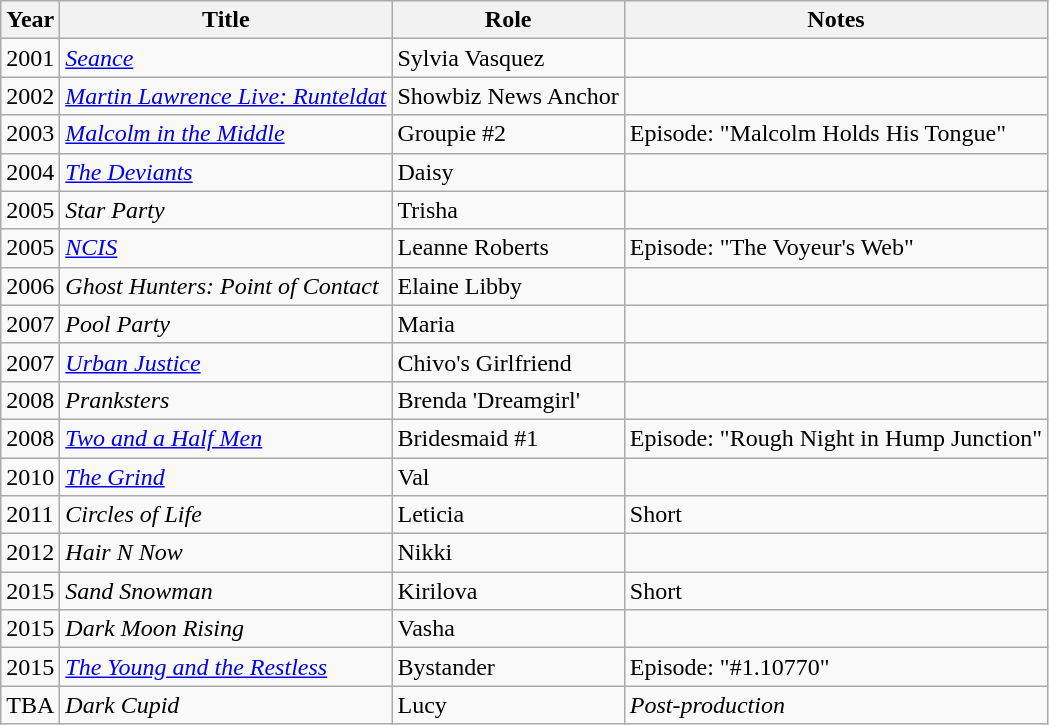<table class="wikitable">
<tr>
<th>Year</th>
<th>Title</th>
<th>Role</th>
<th>Notes</th>
</tr>
<tr>
<td>2001</td>
<td><em><a href='#'>Seance</a></em></td>
<td>Sylvia Vasquez</td>
<td></td>
</tr>
<tr>
<td>2002</td>
<td><em><a href='#'>Martin Lawrence Live: Runteldat</a></em></td>
<td>Showbiz News Anchor</td>
<td></td>
</tr>
<tr>
<td>2003</td>
<td><em><a href='#'>Malcolm in the Middle</a></em></td>
<td>Groupie #2</td>
<td>Episode: "Malcolm Holds His Tongue"</td>
</tr>
<tr>
<td>2004</td>
<td><em><a href='#'>The Deviants</a></em></td>
<td>Daisy</td>
<td></td>
</tr>
<tr>
<td>2005</td>
<td><em>Star Party</em></td>
<td>Trisha</td>
<td></td>
</tr>
<tr>
<td>2005</td>
<td><em><a href='#'>NCIS</a></em></td>
<td>Leanne Roberts</td>
<td>Episode: "The Voyeur's Web"</td>
</tr>
<tr>
<td>2006</td>
<td><em>Ghost Hunters: Point of Contact</em></td>
<td>Elaine Libby</td>
<td></td>
</tr>
<tr>
<td>2007</td>
<td><em>Pool Party</em></td>
<td>Maria</td>
<td></td>
</tr>
<tr>
<td>2007</td>
<td><em><a href='#'>Urban Justice</a></em></td>
<td>Chivo's Girlfriend</td>
<td></td>
</tr>
<tr>
<td>2008</td>
<td><em>Pranksters</em></td>
<td>Brenda 'Dreamgirl'</td>
<td></td>
</tr>
<tr>
<td>2008</td>
<td><em><a href='#'>Two and a Half Men</a></em></td>
<td>Bridesmaid #1</td>
<td>Episode: "Rough Night in Hump Junction"</td>
</tr>
<tr>
<td>2010</td>
<td><em><a href='#'>The Grind</a></em></td>
<td>Val</td>
<td></td>
</tr>
<tr>
<td>2011</td>
<td><em>Circles of Life</em></td>
<td>Leticia</td>
<td>Short</td>
</tr>
<tr>
<td>2012</td>
<td><em>Hair N Now</em></td>
<td>Nikki</td>
<td></td>
</tr>
<tr>
<td>2015</td>
<td><em>Sand Snowman</em></td>
<td>Kirilova</td>
<td>Short</td>
</tr>
<tr>
<td>2015</td>
<td><em>Dark Moon Rising</em></td>
<td>Vasha</td>
<td></td>
</tr>
<tr>
<td>2015</td>
<td><em><a href='#'>The Young and the Restless</a></em></td>
<td>Bystander</td>
<td>Episode: "#1.10770"</td>
</tr>
<tr>
<td>TBA</td>
<td><em>Dark Cupid</em></td>
<td>Lucy</td>
<td><em>Post-production</em></td>
</tr>
</table>
